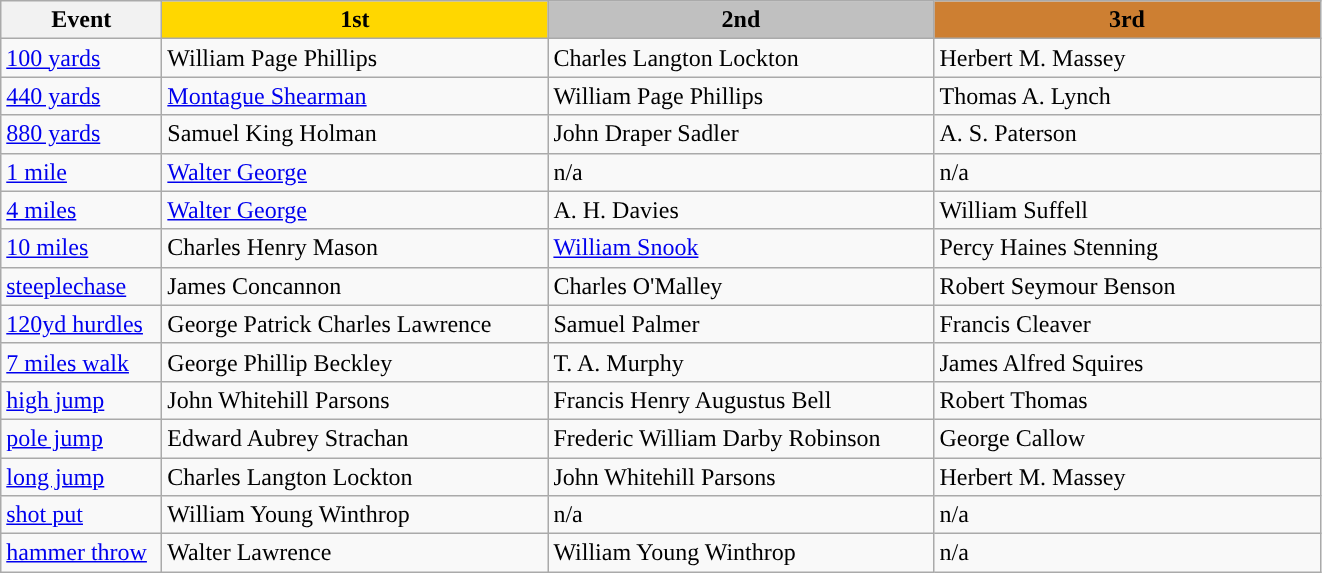<table class="wikitable" style="text-align:left">
<tr>
<th width=100>Event</th>
<th width="250" style="background:gold;">1st</th>
<th width="250" style="background:silver;">2nd</th>
<th width="250" style="background:#CD7F32;">3rd</th>
</tr>
<tr>
<td><a href='#'>100 yards</a></td>
<td> William Page Phillips</td>
<td> Charles Langton Lockton</td>
<td> Herbert M. Massey</td>
</tr>
<tr>
<td><a href='#'>440 yards</a></td>
<td><a href='#'>Montague Shearman</a></td>
<td>William Page Phillips</td>
<td>Thomas A. Lynch</td>
</tr>
<tr>
<td><a href='#'>880 yards</a></td>
<td>Samuel King Holman</td>
<td>John Draper Sadler</td>
<td> A. S. Paterson</td>
</tr>
<tr>
<td><a href='#'>1 mile</a></td>
<td><a href='#'>Walter George</a></td>
<td>n/a</td>
<td>n/a</td>
</tr>
<tr>
<td><a href='#'>4 miles</a></td>
<td><a href='#'>Walter George</a></td>
<td>A. H. Davies</td>
<td>William Suffell</td>
</tr>
<tr>
<td><a href='#'>10 miles</a></td>
<td>Charles Henry Mason</td>
<td><a href='#'>William Snook</a></td>
<td>Percy Haines Stenning</td>
</tr>
<tr>
<td><a href='#'>steeplechase</a></td>
<td>James Concannon</td>
<td>Charles O'Malley</td>
<td>Robert Seymour Benson</td>
</tr>
<tr>
<td><a href='#'>120yd hurdles</a></td>
<td>George Patrick Charles Lawrence</td>
<td>Samuel Palmer</td>
<td>Francis Cleaver</td>
</tr>
<tr>
<td><a href='#'>7 miles walk</a></td>
<td>George Phillip Beckley</td>
<td>T. A. Murphy</td>
<td>James Alfred Squires</td>
</tr>
<tr>
<td><a href='#'>high jump</a></td>
<td> John Whitehill Parsons</td>
<td>Francis Henry Augustus Bell</td>
<td>Robert Thomas</td>
</tr>
<tr>
<td><a href='#'>pole jump</a></td>
<td>Edward Aubrey Strachan</td>
<td>Frederic William Darby Robinson</td>
<td>George Callow</td>
</tr>
<tr>
<td><a href='#'>long jump</a></td>
<td>Charles Langton Lockton</td>
<td> John Whitehill Parsons</td>
<td>Herbert M. Massey</td>
</tr>
<tr>
<td><a href='#'>shot put</a></td>
<td>William Young Winthrop</td>
<td>n/a</td>
<td>n/a</td>
</tr>
<tr>
<td><a href='#'>hammer throw</a></td>
<td>Walter Lawrence</td>
<td>William Young Winthrop</td>
<td>n/a</td>
</tr>
</table>
